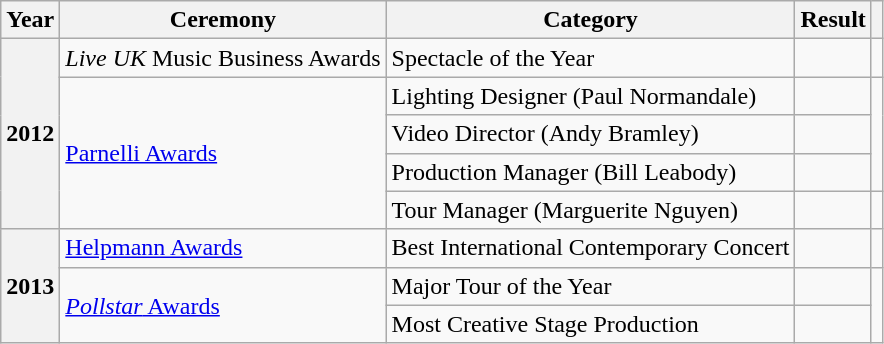<table class="wikitable sortable plainrowheaders">
<tr>
<th scope="col">Year</th>
<th scope="col">Ceremony</th>
<th scope="col">Category</th>
<th scope="col">Result</th>
<th scope="col" class="unsortable"></th>
</tr>
<tr>
<th rowspan="5" scope="rowgroup" style="text-align:center;">2012</th>
<td><em>Live UK</em> Music Business Awards</td>
<td>Spectacle of the Year</td>
<td></td>
<td style="text-align:center;"></td>
</tr>
<tr>
<td rowspan="4"><a href='#'>Parnelli Awards</a></td>
<td>Lighting Designer (Paul Normandale)</td>
<td></td>
<td rowspan="3" style="text-align: center;"></td>
</tr>
<tr>
<td>Video Director (Andy Bramley)</td>
<td></td>
</tr>
<tr>
<td>Production Manager (Bill Leabody)</td>
<td></td>
</tr>
<tr>
<td>Tour Manager (Marguerite Nguyen)</td>
<td></td>
<td style="text-align: center;"></td>
</tr>
<tr>
<th rowspan="3" scope="rowgroup" style="text-align:center;">2013</th>
<td><a href='#'>Helpmann Awards</a></td>
<td>Best International Contemporary Concert</td>
<td></td>
<td style="text-align:center;"></td>
</tr>
<tr>
<td rowspan="2"><a href='#'><em>Pollstar</em> Awards</a></td>
<td>Major Tour of the Year</td>
<td></td>
<td rowspan="2" style="text-align:center;"></td>
</tr>
<tr>
<td>Most Creative Stage Production</td>
<td></td>
</tr>
</table>
